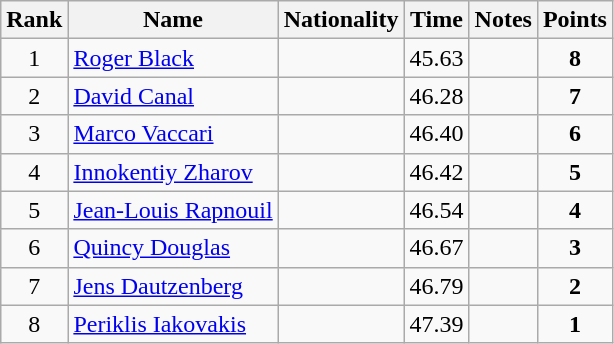<table class="wikitable sortable" style="text-align:center">
<tr>
<th>Rank</th>
<th>Name</th>
<th>Nationality</th>
<th>Time</th>
<th>Notes</th>
<th>Points</th>
</tr>
<tr>
<td>1</td>
<td align=left><a href='#'>Roger Black</a></td>
<td align=left></td>
<td>45.63</td>
<td></td>
<td><strong>8</strong></td>
</tr>
<tr>
<td>2</td>
<td align=left><a href='#'>David Canal</a></td>
<td align=left></td>
<td>46.28</td>
<td></td>
<td><strong>7</strong></td>
</tr>
<tr>
<td>3</td>
<td align=left><a href='#'>Marco Vaccari</a></td>
<td align=left></td>
<td>46.40</td>
<td></td>
<td><strong>6</strong></td>
</tr>
<tr>
<td>4</td>
<td align=left><a href='#'>Innokentiy Zharov</a></td>
<td align=left></td>
<td>46.42</td>
<td></td>
<td><strong>5</strong></td>
</tr>
<tr>
<td>5</td>
<td align=left><a href='#'>Jean-Louis Rapnouil</a></td>
<td align=left></td>
<td>46.54</td>
<td></td>
<td><strong>4</strong></td>
</tr>
<tr>
<td>6</td>
<td align=left><a href='#'>Quincy Douglas</a></td>
<td align=left></td>
<td>46.67</td>
<td></td>
<td><strong>3</strong></td>
</tr>
<tr>
<td>7</td>
<td align=left><a href='#'>Jens Dautzenberg</a></td>
<td align=left></td>
<td>46.79</td>
<td></td>
<td><strong>2</strong></td>
</tr>
<tr>
<td>8</td>
<td align=left><a href='#'>Periklis Iakovakis</a></td>
<td align=left></td>
<td>47.39</td>
<td></td>
<td><strong>1</strong></td>
</tr>
</table>
